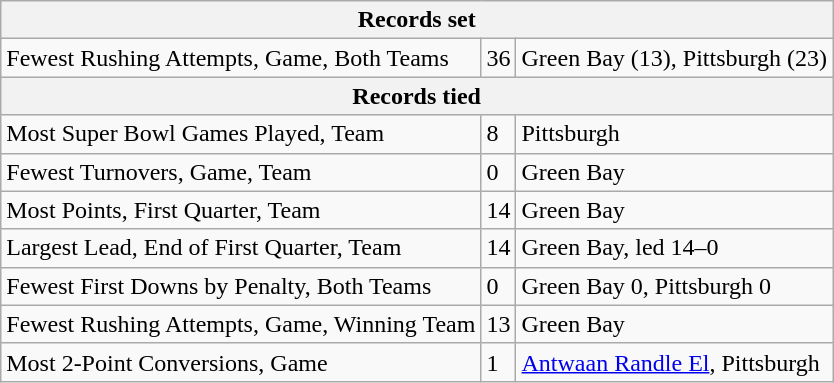<table class="wikitable">
<tr>
<th colspan=3>Records set</th>
</tr>
<tr>
<td>Fewest Rushing Attempts, Game, Both Teams</td>
<td>36</td>
<td>Green Bay (13), Pittsburgh (23)</td>
</tr>
<tr>
<th colspan=3>Records tied</th>
</tr>
<tr>
<td>Most Super Bowl Games Played, Team</td>
<td>8</td>
<td>Pittsburgh</td>
</tr>
<tr>
<td>Fewest Turnovers, Game, Team</td>
<td>0</td>
<td>Green Bay</td>
</tr>
<tr>
<td>Most Points, First Quarter, Team</td>
<td>14</td>
<td>Green Bay</td>
</tr>
<tr>
<td>Largest Lead, End of First Quarter, Team</td>
<td>14</td>
<td>Green Bay, led 14–0</td>
</tr>
<tr>
<td>Fewest First Downs by Penalty, Both Teams</td>
<td>0</td>
<td>Green Bay 0, Pittsburgh 0</td>
</tr>
<tr>
<td>Fewest Rushing Attempts, Game, Winning Team</td>
<td>13</td>
<td>Green Bay</td>
</tr>
<tr>
<td>Most 2-Point Conversions, Game</td>
<td>1</td>
<td><a href='#'>Antwaan Randle El</a>, Pittsburgh</td>
</tr>
</table>
